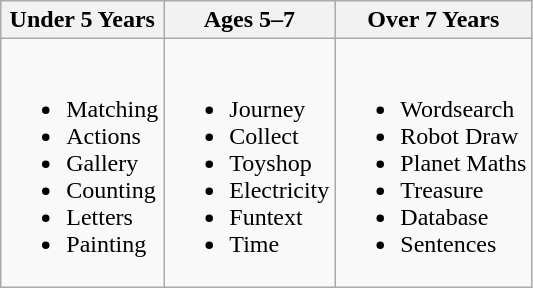<table class="wikitable">
<tr>
<th>Under 5 Years</th>
<th>Ages 5–7</th>
<th>Over 7 Years</th>
</tr>
<tr>
<td><br><ul><li>Matching</li><li>Actions</li><li>Gallery</li><li>Counting</li><li>Letters</li><li>Painting</li></ul></td>
<td><br><ul><li>Journey</li><li>Collect</li><li>Toyshop</li><li>Electricity</li><li>Funtext</li><li>Time</li></ul></td>
<td><br><ul><li>Wordsearch</li><li>Robot Draw</li><li>Planet Maths</li><li>Treasure</li><li>Database</li><li>Sentences</li></ul></td>
</tr>
</table>
